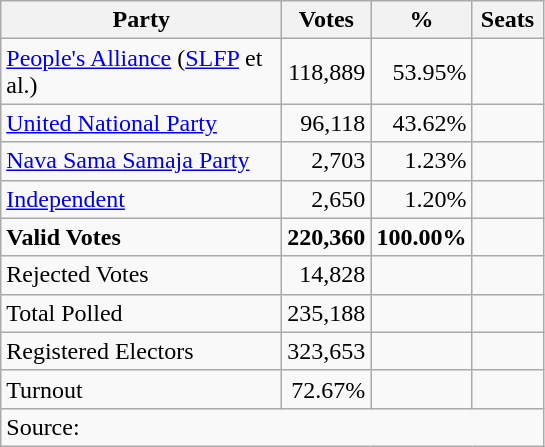<table class="wikitable" style="text-align:right;">
<tr>
<th align=left width="180">Party</th>
<th align=center width="50">Votes</th>
<th align=center width="50">%</th>
<th align=center width="40">Seats</th>
</tr>
<tr>
<td align=left><a href='#'>People's Alliance</a> (<a href='#'>SLFP</a> et al.)</td>
<td>118,889</td>
<td>53.95%</td>
<td></td>
</tr>
<tr>
<td align=left><a href='#'>United National Party</a></td>
<td>96,118</td>
<td>43.62%</td>
<td></td>
</tr>
<tr>
<td align=left><a href='#'>Nava Sama Samaja Party</a></td>
<td>2,703</td>
<td>1.23%</td>
<td></td>
</tr>
<tr>
<td align=left><a href='#'>Independent</a></td>
<td>2,650</td>
<td>1.20%</td>
<td></td>
</tr>
<tr>
<td align=left><strong>Valid Votes</strong></td>
<td><strong>220,360</strong></td>
<td><strong>100.00%</strong></td>
<td></td>
</tr>
<tr>
<td align=left>Rejected Votes</td>
<td>14,828</td>
<td></td>
<td></td>
</tr>
<tr>
<td align=left>Total Polled</td>
<td>235,188</td>
<td></td>
<td></td>
</tr>
<tr>
<td align=left>Registered Electors</td>
<td>323,653</td>
<td></td>
<td></td>
</tr>
<tr>
<td align=left>Turnout</td>
<td>72.67%</td>
<td></td>
<td></td>
</tr>
<tr>
<td align=left colspan=4>Source:</td>
</tr>
</table>
